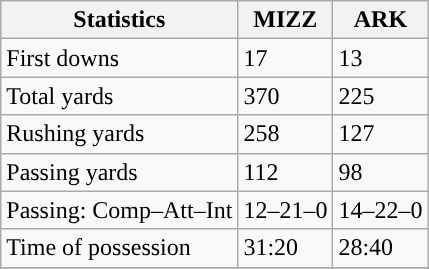<table class="wikitable" style="float: left;">
<tr>
<th>Statistics</th>
<th>MIZZ</th>
<th>ARK</th>
</tr>
<tr>
<td>First downs</td>
<td>17</td>
<td>13</td>
</tr>
<tr>
<td>Total yards</td>
<td>370</td>
<td>225</td>
</tr>
<tr>
<td>Rushing yards</td>
<td>258</td>
<td>127</td>
</tr>
<tr>
<td>Passing yards</td>
<td>112</td>
<td>98</td>
</tr>
<tr>
<td>Passing: Comp–Att–Int</td>
<td>12–21–0</td>
<td>14–22–0</td>
</tr>
<tr>
<td>Time of possession</td>
<td>31:20</td>
<td>28:40</td>
</tr>
<tr>
</tr>
</table>
